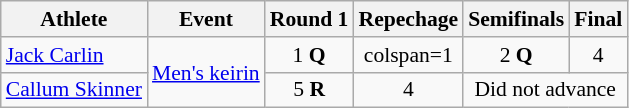<table class="wikitable" style="font-size:90%;">
<tr>
<th>Athlete</th>
<th>Event</th>
<th>Round 1</th>
<th>Repechage</th>
<th>Semifinals</th>
<th>Final</th>
</tr>
<tr align=center>
<td align=left><a href='#'>Jack Carlin</a></td>
<td style="text-align:left;" rowspan="2"><a href='#'>Men's keirin</a></td>
<td>1 <strong>Q</strong></td>
<td>colspan=1 </td>
<td>2 <strong>Q</strong></td>
<td>4</td>
</tr>
<tr align=center>
<td align=left><a href='#'>Callum Skinner</a></td>
<td>5 <strong>R</strong></td>
<td>4</td>
<td colspan=3>Did not advance</td>
</tr>
</table>
